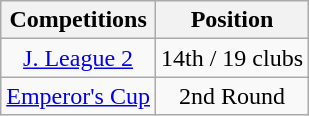<table class="wikitable" style="text-align:center;">
<tr>
<th>Competitions</th>
<th>Position</th>
</tr>
<tr>
<td><a href='#'>J. League 2</a></td>
<td>14th / 19 clubs</td>
</tr>
<tr>
<td><a href='#'>Emperor's Cup</a></td>
<td>2nd Round</td>
</tr>
</table>
